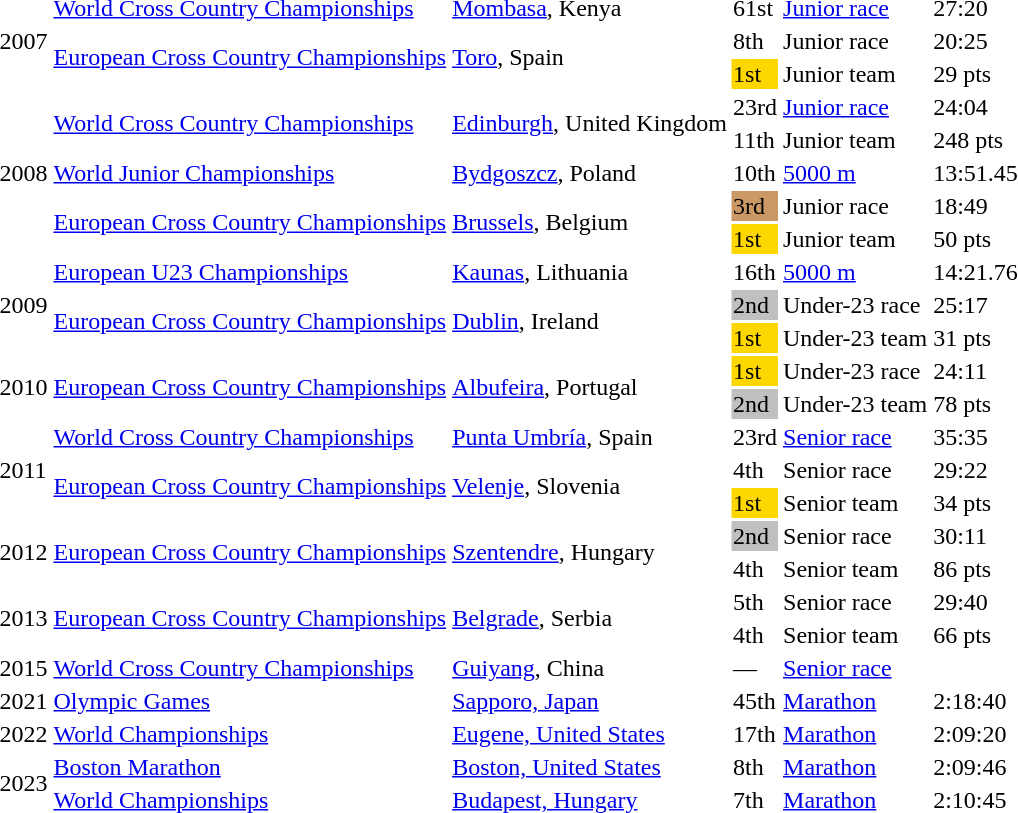<table>
<tr>
<td rowspan=3>2007</td>
<td><a href='#'>World Cross Country Championships</a></td>
<td><a href='#'>Mombasa</a>, Kenya</td>
<td>61st</td>
<td><a href='#'>Junior race</a></td>
<td>27:20</td>
</tr>
<tr>
<td rowspan=2><a href='#'>European Cross Country Championships</a></td>
<td rowspan=2><a href='#'>Toro</a>, Spain</td>
<td>8th</td>
<td>Junior race</td>
<td>20:25</td>
</tr>
<tr>
<td bgcolor=gold>1st</td>
<td>Junior team</td>
<td>29 pts</td>
</tr>
<tr>
<td rowspan=5>2008</td>
<td rowspan=2><a href='#'>World Cross Country Championships</a></td>
<td rowspan=2><a href='#'>Edinburgh</a>, United Kingdom</td>
<td>23rd</td>
<td><a href='#'>Junior race</a></td>
<td>24:04</td>
</tr>
<tr>
<td>11th</td>
<td>Junior team</td>
<td>248 pts</td>
</tr>
<tr>
<td><a href='#'>World Junior Championships</a></td>
<td><a href='#'>Bydgoszcz</a>, Poland</td>
<td>10th</td>
<td><a href='#'>5000 m</a></td>
<td>13:51.45</td>
</tr>
<tr>
<td rowspan=2><a href='#'>European Cross Country Championships</a></td>
<td rowspan=2><a href='#'>Brussels</a>, Belgium</td>
<td bgcolor=cc9966>3rd</td>
<td>Junior race</td>
<td>18:49</td>
</tr>
<tr>
<td bgcolor=gold>1st</td>
<td>Junior team</td>
<td>50 pts</td>
</tr>
<tr>
<td rowspan=3>2009</td>
<td><a href='#'>European U23 Championships</a></td>
<td><a href='#'>Kaunas</a>, Lithuania</td>
<td>16th</td>
<td><a href='#'>5000 m</a></td>
<td>14:21.76</td>
</tr>
<tr>
<td rowspan=2><a href='#'>European Cross Country Championships</a></td>
<td rowspan=2><a href='#'>Dublin</a>, Ireland</td>
<td bgcolor=silver>2nd</td>
<td>Under-23 race</td>
<td>25:17</td>
</tr>
<tr>
<td bgcolor=gold>1st</td>
<td>Under-23 team</td>
<td>31 pts</td>
</tr>
<tr>
<td rowspan=2>2010</td>
<td rowspan=2><a href='#'>European Cross Country Championships</a></td>
<td rowspan=2><a href='#'>Albufeira</a>, Portugal</td>
<td bgcolor=gold>1st</td>
<td>Under-23 race</td>
<td>24:11</td>
</tr>
<tr>
<td bgcolor=silver>2nd</td>
<td>Under-23 team</td>
<td>78 pts</td>
</tr>
<tr>
<td rowspan=3>2011</td>
<td><a href='#'>World Cross Country Championships</a></td>
<td><a href='#'>Punta Umbría</a>, Spain</td>
<td>23rd</td>
<td><a href='#'>Senior race</a></td>
<td>35:35</td>
</tr>
<tr>
<td rowspan=2><a href='#'>European Cross Country Championships</a></td>
<td rowspan=2><a href='#'>Velenje</a>, Slovenia</td>
<td>4th</td>
<td>Senior race</td>
<td>29:22</td>
</tr>
<tr>
<td bgcolor=gold>1st</td>
<td>Senior team</td>
<td>34 pts</td>
</tr>
<tr>
<td rowspan=2>2012</td>
<td rowspan=2><a href='#'>European Cross Country Championships</a></td>
<td rowspan=2><a href='#'>Szentendre</a>, Hungary</td>
<td bgcolor=silver>2nd</td>
<td>Senior race</td>
<td>30:11</td>
</tr>
<tr>
<td>4th</td>
<td>Senior team</td>
<td>86 pts</td>
</tr>
<tr>
<td rowspan=2>2013</td>
<td rowspan=2><a href='#'>European Cross Country Championships</a></td>
<td rowspan=2><a href='#'>Belgrade</a>, Serbia</td>
<td>5th</td>
<td>Senior race</td>
<td>29:40</td>
</tr>
<tr>
<td>4th</td>
<td>Senior team</td>
<td>66 pts</td>
</tr>
<tr>
<td>2015</td>
<td><a href='#'>World Cross Country Championships</a></td>
<td><a href='#'>Guiyang</a>, China</td>
<td>—</td>
<td><a href='#'>Senior race</a></td>
<td></td>
</tr>
<tr>
<td>2021</td>
<td><a href='#'>Olympic Games</a></td>
<td><a href='#'>Sapporo, Japan</a></td>
<td>45th</td>
<td><a href='#'>Marathon</a></td>
<td>2:18:40</td>
</tr>
<tr>
<td>2022</td>
<td><a href='#'>World Championships</a></td>
<td><a href='#'>Eugene, United States</a></td>
<td>17th</td>
<td><a href='#'>Marathon</a></td>
<td>2:09:20</td>
</tr>
<tr>
<td rowspan=2>2023</td>
<td><a href='#'>Boston Marathon</a></td>
<td><a href='#'>Boston, United States</a></td>
<td>8th</td>
<td><a href='#'>Marathon</a></td>
<td>2:09:46</td>
</tr>
<tr>
<td><a href='#'>World Championships</a></td>
<td><a href='#'>Budapest, Hungary</a></td>
<td>7th</td>
<td><a href='#'>Marathon</a></td>
<td>2:10:45</td>
</tr>
</table>
